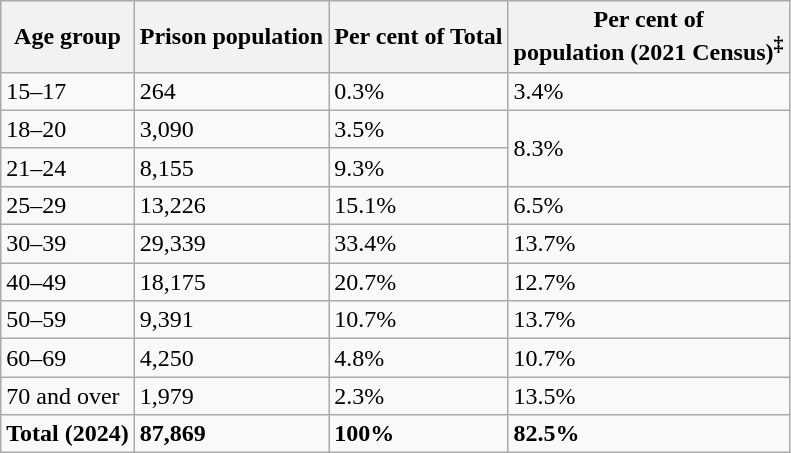<table class="wikitable sortable">
<tr>
<th>Age group</th>
<th>Prison population</th>
<th>Per cent of Total</th>
<th>Per cent of <br>population (2021 Census)<sup>‡</sup></th>
</tr>
<tr>
<td>15–17</td>
<td>264</td>
<td>0.3%</td>
<td>3.4%</td>
</tr>
<tr>
<td>18–20</td>
<td>3,090</td>
<td>3.5%</td>
<td rowspan="2">8.3%</td>
</tr>
<tr>
<td>21–24</td>
<td>8,155</td>
<td>9.3%</td>
</tr>
<tr>
<td>25–29</td>
<td>13,226</td>
<td>15.1%</td>
<td>6.5%</td>
</tr>
<tr>
<td>30–39</td>
<td>29,339</td>
<td>33.4%</td>
<td>13.7%</td>
</tr>
<tr>
<td>40–49</td>
<td>18,175</td>
<td>20.7%</td>
<td>12.7%</td>
</tr>
<tr>
<td>50–59</td>
<td>9,391</td>
<td>10.7%</td>
<td>13.7%</td>
</tr>
<tr>
<td>60–69</td>
<td>4,250</td>
<td>4.8%</td>
<td>10.7%</td>
</tr>
<tr>
<td>70 and over</td>
<td>1,979</td>
<td>2.3%</td>
<td>13.5%</td>
</tr>
<tr>
<td><strong>Total (2024)</strong></td>
<td><strong>87,869</strong></td>
<td><strong>100%</strong></td>
<td><strong>82.5%</strong></td>
</tr>
</table>
